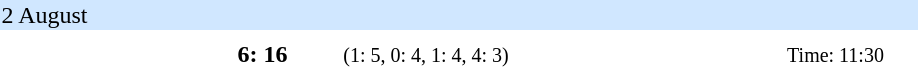<table style="text-align:center">
<tr style="text-align:left; background:#d0e7ff;">
<td colspan=6>2 August</td>
</tr>
<tr style="font-size:90%; vertical-align:top;">
<th width=140></th>
<th width=60></th>
<th width=150></th>
<th width=140></th>
<th width=100></th>
</tr>
<tr>
<td align=right></td>
<td><strong>6: 16</strong></td>
<td><small>(1: 5, 0: 4, 1: 4, 4: 3)</small></td>
<td align=left></td>
<td><small>Time: 11:30</small></td>
<td></td>
</tr>
</table>
